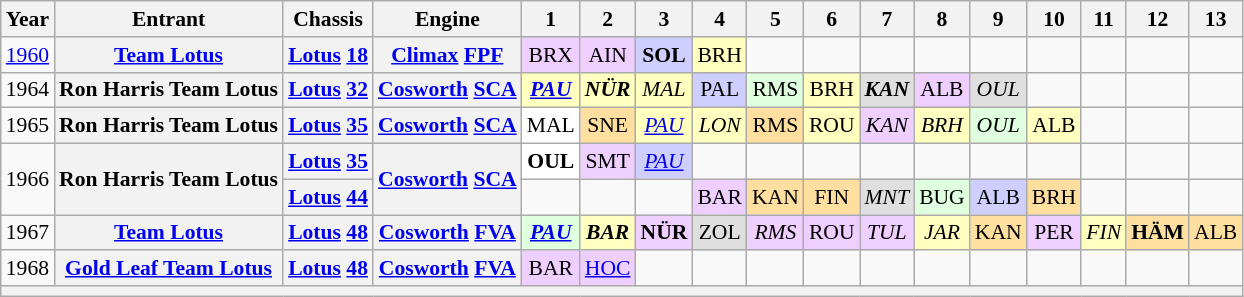<table class="wikitable" style="text-align:center; font-size:90%">
<tr>
<th>Year</th>
<th>Entrant</th>
<th>Chassis</th>
<th>Engine</th>
<th>1</th>
<th>2</th>
<th>3</th>
<th>4</th>
<th>5</th>
<th>6</th>
<th>7</th>
<th>8</th>
<th>9</th>
<th>10</th>
<th>11</th>
<th>12</th>
<th>13</th>
</tr>
<tr>
<td><a href='#'>1960</a></td>
<th><a href='#'>Team Lotus</a></th>
<th><a href='#'>Lotus</a> <a href='#'>18</a></th>
<th><a href='#'>Climax</a> <a href='#'>FPF</a></th>
<td style="background:#efcfff;">BRX<br></td>
<td style="background:#efcfff;">AIN<br></td>
<td style="background:#cfcfff;"><strong>SOL</strong><br></td>
<td style="background:#ffffbf;">BRH<br></td>
<td></td>
<td></td>
<td></td>
<td></td>
<td></td>
<td></td>
<td></td>
<td></td>
<td></td>
</tr>
<tr>
<td>1964</td>
<th>Ron Harris Team Lotus</th>
<th><a href='#'>Lotus</a> <a href='#'>32</a></th>
<th><a href='#'>Cosworth</a> <a href='#'>SCA</a></th>
<td style="background:#ffffbf;"><strong><em><a href='#'>PAU</a></em></strong><br></td>
<td style="background:#ffffbf;"><strong><em>NÜR</em></strong><br></td>
<td style="background:#ffffbf;"><em>MAL</em><br></td>
<td style="background:#cfcfff;">PAL<br></td>
<td style="background:#DFFFDF;">RMS<br></td>
<td style="background:#ffffbf;">BRH<br></td>
<td style="background:#dfdfdf;"><strong><em>KAN</em></strong><br></td>
<td style="background:#efcfff;">ALB<br></td>
<td style="background:#dfdfdf;"><em>OUL</em><br></td>
<td></td>
<td></td>
<td></td>
<td></td>
</tr>
<tr>
<td>1965</td>
<th>Ron Harris Team Lotus</th>
<th><a href='#'>Lotus</a> <a href='#'>35</a></th>
<th><a href='#'>Cosworth</a> <a href='#'>SCA</a></th>
<td style="background:#ffffff;">MAL<br></td>
<td style="background:#ffdf9f;">SNE<br></td>
<td style="background:#ffffbf;"><em><a href='#'>PAU</a></em><br></td>
<td style="background:#ffffbf;"><em>LON</em><br></td>
<td style="background:#ffdf9f;">RMS<br></td>
<td style="background:#ffffbf;">ROU<br></td>
<td style="background:#efcfff;"><em>KAN</em><br></td>
<td style="background:#ffffbf;"><em>BRH</em><br></td>
<td style="background:#DFFFDF;"><em>OUL</em><br></td>
<td style="background:#ffffbf;">ALB<br></td>
<td></td>
<td></td>
<td></td>
</tr>
<tr>
<td rowspan=2>1966</td>
<th rowspan=2>Ron Harris Team Lotus</th>
<th><a href='#'>Lotus</a> <a href='#'>35</a></th>
<th rowspan=2><a href='#'>Cosworth</a> <a href='#'>SCA</a></th>
<td style="background:#ffffff;"><strong>OUL</strong><br></td>
<td style="background:#efcfff;">SMT<br></td>
<td style="background:#cfcfff;"><em><a href='#'>PAU</a></em><br></td>
<td></td>
<td></td>
<td></td>
<td></td>
<td></td>
<td></td>
<td></td>
<td></td>
<td></td>
<td></td>
</tr>
<tr>
<th><a href='#'>Lotus</a> <a href='#'>44</a></th>
<td></td>
<td></td>
<td></td>
<td style="background:#efcfff;">BAR<br></td>
<td style="background:#ffdf9f;">KAN<br></td>
<td style="background:#ffdf9f;">FIN<br></td>
<td style="background:#dfdfdf;"><em>MNT</em><br></td>
<td style="background:#DFFFDF;">BUG<br></td>
<td style="background:#cfcfff;">ALB<br></td>
<td style="background:#ffdf9f;">BRH<br></td>
<td></td>
<td></td>
<td></td>
</tr>
<tr>
<td>1967</td>
<th><a href='#'>Team Lotus</a></th>
<th><a href='#'>Lotus</a> <a href='#'>48</a></th>
<th><a href='#'>Cosworth</a> <a href='#'>FVA</a></th>
<td style="background:#DFFFDF;"><strong><em><a href='#'>PAU</a></em></strong><br></td>
<td style="background:#ffffbf;"><strong><em>BAR</em></strong><br></td>
<td style="background:#efcfff;"><strong>NÜR</strong><br></td>
<td style="background:#dfdfdf;">ZOL<br></td>
<td style="background:#efcfff;"><em>RMS</em><br></td>
<td style="background:#efcfff;">ROU<br></td>
<td style="background:#efcfff;"><em>TUL</em><br></td>
<td style="background:#ffffbf;"><em>JAR</em><br></td>
<td style="background:#ffdf9f;">KAN<br></td>
<td style="background:#efcfff;">PER<br></td>
<td style="background:#ffffbf;"><em>FIN</em><br></td>
<td style="background:#ffdf9f;"><strong>HÄM</strong><br></td>
<td style="background:#ffdf9f;">ALB<br></td>
</tr>
<tr>
<td>1968</td>
<th><a href='#'>Gold Leaf Team Lotus</a></th>
<th><a href='#'>Lotus</a> <a href='#'>48</a></th>
<th><a href='#'>Cosworth</a> <a href='#'>FVA</a></th>
<td style="background:#efcfff;">BAR<br></td>
<td style="background:#efcfff;"><a href='#'>HOC</a><br></td>
<td></td>
<td></td>
<td></td>
<td></td>
<td></td>
<td></td>
<td></td>
<td></td>
<td></td>
<td></td>
<td></td>
</tr>
<tr>
<th colspan="17"></th>
</tr>
</table>
